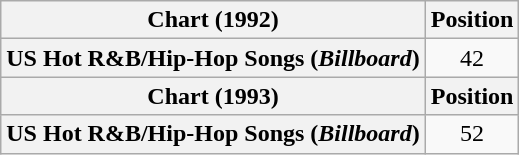<table class="wikitable plainrowheaders" style="text-align:center">
<tr>
<th scope="col">Chart (1992)</th>
<th scope="col">Position</th>
</tr>
<tr>
<th scope="row">US Hot R&B/Hip-Hop Songs (<em>Billboard</em>)</th>
<td>42</td>
</tr>
<tr>
<th scope="col">Chart (1993)</th>
<th scope="col">Position</th>
</tr>
<tr>
<th scope="row">US Hot R&B/Hip-Hop Songs (<em>Billboard</em>)</th>
<td>52</td>
</tr>
</table>
